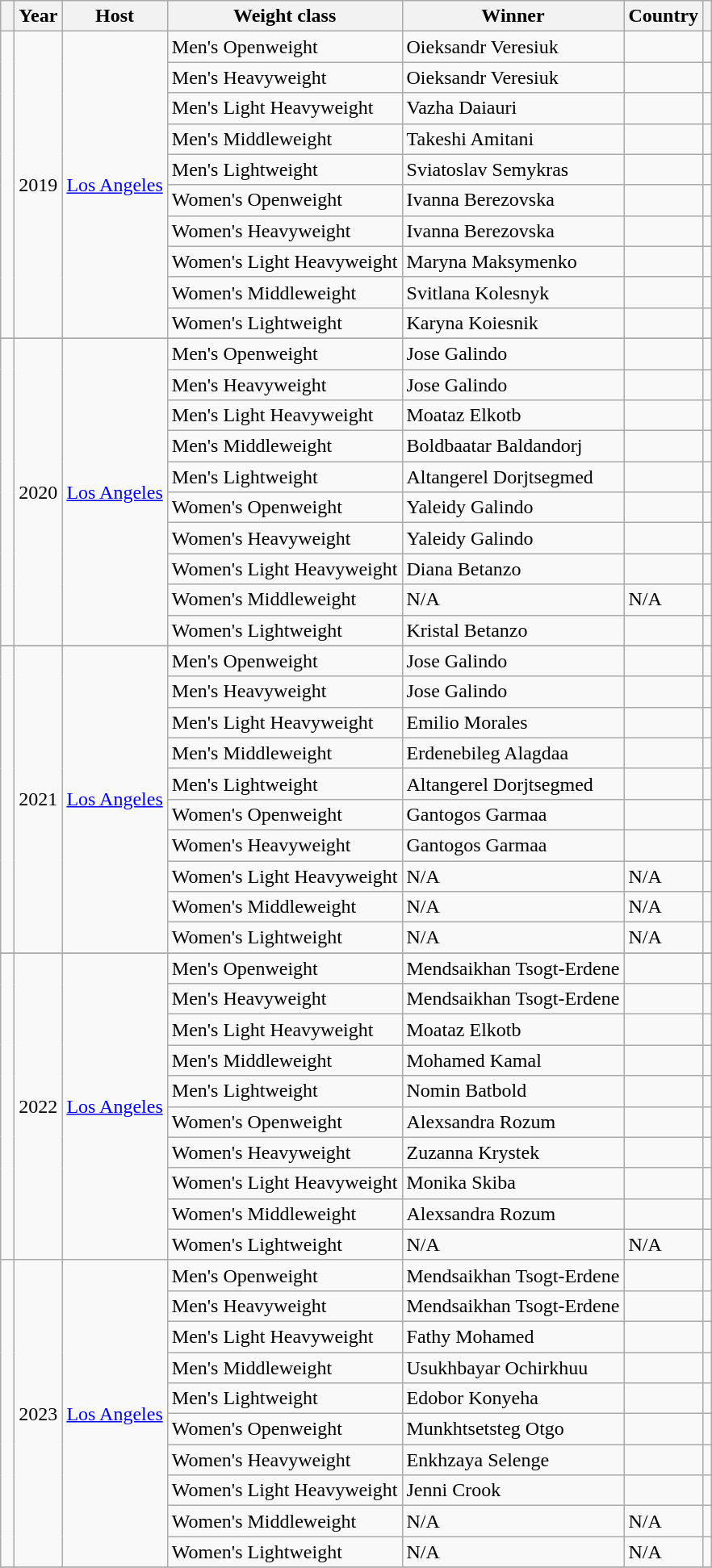<table class="wikitable">
<tr>
<th> </th>
<th>Year</th>
<th>Host</th>
<th>Weight class</th>
<th>Winner</th>
<th>Country</th>
<th></th>
</tr>
<tr>
<td rowspan="10"></td>
<td rowspan="10">2019</td>
<td rowspan="10"> <a href='#'>Los Angeles</a></td>
<td>Men's Openweight</td>
<td>Oieksandr Veresiuk</td>
<td></td>
<td></td>
</tr>
<tr>
<td>Men's Heavyweight</td>
<td>Oieksandr Veresiuk</td>
<td></td>
<td></td>
</tr>
<tr>
<td>Men's Light Heavyweight</td>
<td>Vazha Daiauri</td>
<td></td>
<td></td>
</tr>
<tr>
<td>Men's Middleweight</td>
<td>Takeshi Amitani</td>
<td></td>
<td></td>
</tr>
<tr>
<td>Men's Lightweight</td>
<td>Sviatoslav Semykras</td>
<td></td>
<td></td>
</tr>
<tr>
<td>Women's Openweight</td>
<td>Ivanna Berezovska</td>
<td></td>
<td></td>
</tr>
<tr>
<td>Women's Heavyweight</td>
<td>Ivanna Berezovska</td>
<td></td>
<td></td>
</tr>
<tr>
<td>Women's Light Heavyweight</td>
<td>Maryna Maksymenko</td>
<td></td>
<td></td>
</tr>
<tr>
<td>Women's Middleweight</td>
<td>Svitlana Kolesnyk</td>
<td></td>
<td></td>
</tr>
<tr>
<td>Women's Lightweight</td>
<td>Karyna Koiesnik</td>
<td></td>
<td></td>
</tr>
<tr>
</tr>
<tr>
<td rowspan="10"></td>
<td rowspan="10">2020</td>
<td rowspan="10"> <a href='#'>Los Angeles</a></td>
<td>Men's Openweight</td>
<td>Jose Galindo</td>
<td></td>
<td></td>
</tr>
<tr>
<td>Men's Heavyweight</td>
<td>Jose Galindo</td>
<td></td>
<td></td>
</tr>
<tr>
<td>Men's Light Heavyweight</td>
<td>Moataz Elkotb</td>
<td></td>
<td></td>
</tr>
<tr>
<td>Men's Middleweight</td>
<td>Boldbaatar Baldandorj</td>
<td></td>
<td></td>
</tr>
<tr>
<td>Men's Lightweight</td>
<td>Altangerel Dorjtsegmed</td>
<td></td>
<td></td>
</tr>
<tr>
<td>Women's Openweight</td>
<td>Yaleidy Galindo</td>
<td></td>
<td></td>
</tr>
<tr>
<td>Women's Heavyweight</td>
<td>Yaleidy Galindo</td>
<td></td>
<td></td>
</tr>
<tr>
<td>Women's Light Heavyweight</td>
<td>Diana Betanzo</td>
<td></td>
<td></td>
</tr>
<tr>
<td>Women's Middleweight</td>
<td>N/A</td>
<td>N/A</td>
<td></td>
</tr>
<tr>
<td>Women's Lightweight</td>
<td>Kristal Betanzo</td>
<td></td>
<td></td>
</tr>
<tr>
</tr>
<tr>
<td rowspan="10"></td>
<td rowspan="10">2021</td>
<td rowspan="10"> <a href='#'>Los Angeles</a></td>
<td>Men's Openweight</td>
<td>Jose Galindo</td>
<td></td>
<td></td>
</tr>
<tr>
<td>Men's Heavyweight</td>
<td>Jose Galindo</td>
<td></td>
<td></td>
</tr>
<tr>
<td>Men's Light Heavyweight</td>
<td>Emilio Morales</td>
<td></td>
<td></td>
</tr>
<tr>
<td>Men's Middleweight</td>
<td>Erdenebileg Alagdaa</td>
<td></td>
<td></td>
</tr>
<tr>
<td>Men's Lightweight</td>
<td>Altangerel Dorjtsegmed</td>
<td></td>
<td></td>
</tr>
<tr>
<td>Women's Openweight</td>
<td>Gantogos Garmaa</td>
<td></td>
<td></td>
</tr>
<tr>
<td>Women's Heavyweight</td>
<td>Gantogos Garmaa</td>
<td></td>
<td></td>
</tr>
<tr>
<td>Women's Light Heavyweight</td>
<td>N/A</td>
<td>N/A</td>
<td></td>
</tr>
<tr>
<td>Women's Middleweight</td>
<td>N/A</td>
<td>N/A</td>
<td></td>
</tr>
<tr>
<td>Women's Lightweight</td>
<td>N/A</td>
<td>N/A</td>
<td></td>
</tr>
<tr>
</tr>
<tr>
<td rowspan="10"></td>
<td rowspan="10">2022</td>
<td rowspan="10"> <a href='#'>Los Angeles</a></td>
<td>Men's Openweight</td>
<td>Mendsaikhan Tsogt-Erdene</td>
<td></td>
<td></td>
</tr>
<tr>
<td>Men's Heavyweight</td>
<td>Mendsaikhan Tsogt-Erdene</td>
<td></td>
<td></td>
</tr>
<tr>
<td>Men's Light Heavyweight</td>
<td>Moataz Elkotb</td>
<td></td>
<td></td>
</tr>
<tr>
<td>Men's Middleweight</td>
<td>Mohamed Kamal</td>
<td></td>
<td></td>
</tr>
<tr>
<td>Men's Lightweight</td>
<td>Nomin Batbold</td>
<td></td>
<td></td>
</tr>
<tr>
<td>Women's Openweight</td>
<td>Alexsandra Rozum</td>
<td></td>
<td></td>
</tr>
<tr>
<td>Women's Heavyweight</td>
<td>Zuzanna Krystek</td>
<td></td>
<td></td>
</tr>
<tr>
<td>Women's Light Heavyweight</td>
<td>Monika Skiba</td>
<td></td>
<td></td>
</tr>
<tr>
<td>Women's Middleweight</td>
<td>Alexsandra Rozum</td>
<td></td>
<td></td>
</tr>
<tr>
<td>Women's Lightweight</td>
<td>N/A</td>
<td>N/A</td>
<td></td>
</tr>
<tr>
<td rowspan="10"></td>
<td rowspan="10">2023</td>
<td rowspan="10"> <a href='#'>Los Angeles</a></td>
<td>Men's Openweight</td>
<td>Mendsaikhan Tsogt-Erdene</td>
<td></td>
<td></td>
</tr>
<tr>
<td>Men's Heavyweight</td>
<td>Mendsaikhan Tsogt-Erdene</td>
<td></td>
<td></td>
</tr>
<tr>
<td>Men's Light Heavyweight</td>
<td>Fathy Mohamed</td>
<td></td>
<td></td>
</tr>
<tr>
<td>Men's Middleweight</td>
<td>Usukhbayar Ochirkhuu</td>
<td></td>
<td></td>
</tr>
<tr>
<td>Men's Lightweight</td>
<td>Edobor Konyeha</td>
<td></td>
<td></td>
</tr>
<tr>
<td>Women's Openweight</td>
<td>Munkhtsetsteg Otgo</td>
<td></td>
<td></td>
</tr>
<tr>
<td>Women's Heavyweight</td>
<td>Enkhzaya Selenge</td>
<td></td>
<td></td>
</tr>
<tr>
<td>Women's Light Heavyweight</td>
<td>Jenni Crook</td>
<td></td>
<td></td>
</tr>
<tr>
<td>Women's Middleweight</td>
<td>N/A</td>
<td>N/A</td>
<td></td>
</tr>
<tr>
<td>Women's Lightweight</td>
<td>N/A</td>
<td>N/A</td>
<td></td>
</tr>
<tr>
</tr>
</table>
